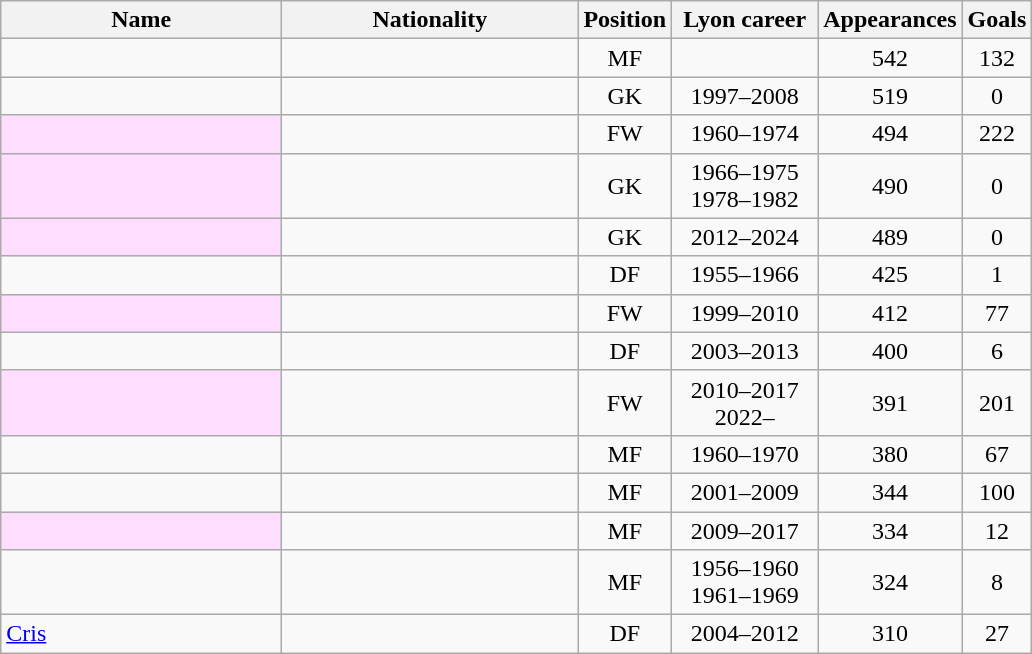<table class="wikitable sortable" style="text-align: center;">
<tr>
<th width="180" align="left" valign="center">Name</th>
<th width="190" align="left" valign="center">Nationality</th>
<th width="20" align="left" valign="center">Position</th>
<th width="90" align="left" valign="center">Lyon career</th>
<th width="30" align="left" valign="center">Appearances</th>
<th width="30" align="left" valign="center">Goals</th>
</tr>
<tr>
<td align="left"></td>
<td align="left"></td>
<td>MF</td>
<td></td>
<td>542</td>
<td>132</td>
</tr>
<tr>
<td align="left"></td>
<td align="left"></td>
<td>GK</td>
<td>1997–2008</td>
<td>519</td>
<td>0</td>
</tr>
<tr>
<td align="left" style=background:#ffddff;"></td>
<td align="left"></td>
<td>FW</td>
<td>1960–1974</td>
<td>494</td>
<td>222</td>
</tr>
<tr>
<td align="left" style=background:#ffddff;"></td>
<td align="left"></td>
<td>GK</td>
<td>1966–1975<br>1978–1982</td>
<td>490</td>
<td>0</td>
</tr>
<tr>
<td align="left" style=background:#ffddff;"></td>
<td align="left"></td>
<td>GK</td>
<td>2012–2024</td>
<td>489</td>
<td>0</td>
</tr>
<tr>
<td align="left"></td>
<td align="left"></td>
<td>DF</td>
<td>1955–1966</td>
<td>425</td>
<td>1</td>
</tr>
<tr>
<td align="left" style=background:#ffddff;"></td>
<td align="left"></td>
<td>FW</td>
<td>1999–2010</td>
<td>412</td>
<td>77</td>
</tr>
<tr>
<td align="left"></td>
<td align="left"></td>
<td>DF</td>
<td>2003–2013</td>
<td>400</td>
<td>6</td>
</tr>
<tr>
<td align="left" style=background:#ffddff;"><strong></strong></td>
<td align="left"></td>
<td>FW</td>
<td>2010–2017<br>2022–</td>
<td>391</td>
<td>201</td>
</tr>
<tr>
<td align="left"></td>
<td align="left"></td>
<td>MF</td>
<td>1960–1970</td>
<td>380</td>
<td>67</td>
</tr>
<tr>
<td align="left"></td>
<td align="left"></td>
<td>MF</td>
<td>2001–2009</td>
<td>344</td>
<td>100</td>
</tr>
<tr>
<td align="left" style=background:#ffddff;"></td>
<td align="left"></td>
<td>MF</td>
<td>2009–2017</td>
<td>334</td>
<td>12</td>
</tr>
<tr>
<td align="left"></td>
<td align="left"></td>
<td>MF</td>
<td>1956–1960<br>1961–1969</td>
<td>324</td>
<td>8</td>
</tr>
<tr>
<td align="left"><a href='#'>Cris</a></td>
<td align="left"></td>
<td>DF</td>
<td>2004–2012</td>
<td>310</td>
<td>27</td>
</tr>
</table>
